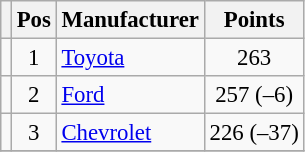<table class="wikitable" style="font-size: 95%;">
<tr>
<th></th>
<th>Pos</th>
<th>Manufacturer</th>
<th>Points</th>
</tr>
<tr>
<td align="left"></td>
<td style="text-align:center;">1</td>
<td><a href='#'>Toyota</a></td>
<td style="text-align:center;">263</td>
</tr>
<tr>
<td align="left"></td>
<td style="text-align:center;">2</td>
<td><a href='#'>Ford</a></td>
<td style="text-align:center;">257 (–6)</td>
</tr>
<tr>
<td align="left"></td>
<td style="text-align:center;">3</td>
<td><a href='#'>Chevrolet</a></td>
<td style="text-align:center;">226 (–37)</td>
</tr>
<tr class="sortbottom">
</tr>
</table>
